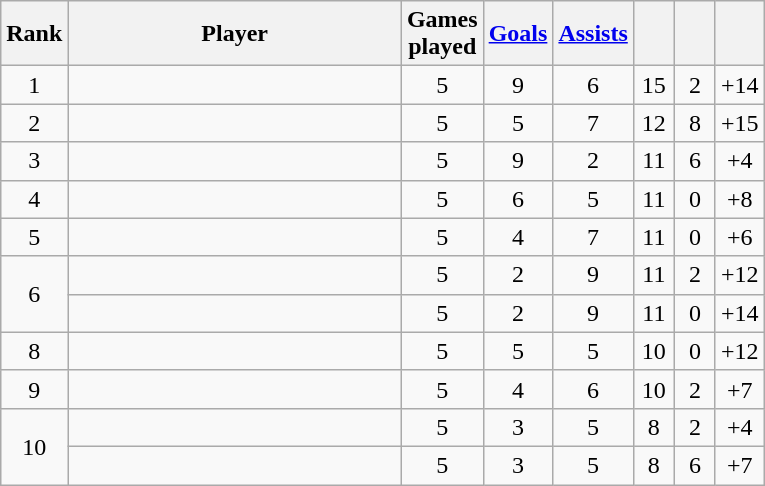<table class="wikitable sortable">
<tr>
<th width="20">Rank</th>
<th style="width:215px;">Player</th>
<th width="20">Games played</th>
<th width="20"><a href='#'>Goals</a></th>
<th width="20"><a href='#'>Assists</a></th>
<th width="20"></th>
<th width="20"></th>
<th width="20"></th>
</tr>
<tr align=center>
<td>1</td>
<td align=left></td>
<td>5</td>
<td>9</td>
<td>6</td>
<td>15</td>
<td>2</td>
<td>+14</td>
</tr>
<tr align=center>
<td>2</td>
<td align=left></td>
<td>5</td>
<td>5</td>
<td>7</td>
<td>12</td>
<td>8</td>
<td>+15</td>
</tr>
<tr align=center>
<td>3</td>
<td align=left></td>
<td>5</td>
<td>9</td>
<td>2</td>
<td>11</td>
<td>6</td>
<td>+4</td>
</tr>
<tr align=center>
<td>4</td>
<td align=left></td>
<td>5</td>
<td>6</td>
<td>5</td>
<td>11</td>
<td>0</td>
<td>+8</td>
</tr>
<tr align=center>
<td>5</td>
<td align=left></td>
<td>5</td>
<td>4</td>
<td>7</td>
<td>11</td>
<td>0</td>
<td>+6</td>
</tr>
<tr align=center>
<td rowspan=2>6</td>
<td align=left></td>
<td>5</td>
<td>2</td>
<td>9</td>
<td>11</td>
<td>2</td>
<td>+12</td>
</tr>
<tr align=center>
<td align=left></td>
<td>5</td>
<td>2</td>
<td>9</td>
<td>11</td>
<td>0</td>
<td>+14</td>
</tr>
<tr align=center>
<td>8</td>
<td align=left></td>
<td>5</td>
<td>5</td>
<td>5</td>
<td>10</td>
<td>0</td>
<td>+12</td>
</tr>
<tr align=center>
<td>9</td>
<td align=left></td>
<td>5</td>
<td>4</td>
<td>6</td>
<td>10</td>
<td>2</td>
<td>+7</td>
</tr>
<tr align=center>
<td rowspan=2>10</td>
<td align=left></td>
<td>5</td>
<td>3</td>
<td>5</td>
<td>8</td>
<td>2</td>
<td>+4</td>
</tr>
<tr align=center>
<td align=left></td>
<td>5</td>
<td>3</td>
<td>5</td>
<td>8</td>
<td>6</td>
<td>+7</td>
</tr>
</table>
